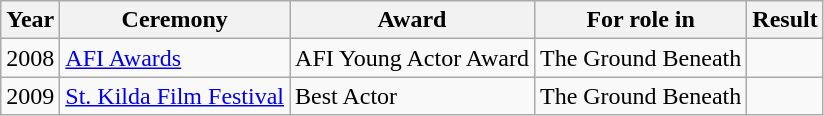<table class="wikitable">
<tr>
<th>Year</th>
<th>Ceremony</th>
<th>Award</th>
<th>For role in</th>
<th>Result</th>
</tr>
<tr>
<td>2008</td>
<td><a href='#'>AFI Awards</a></td>
<td>AFI Young Actor Award</td>
<td>The Ground Beneath</td>
<td></td>
</tr>
<tr>
<td>2009</td>
<td><a href='#'>St. Kilda Film Festival</a></td>
<td>Best Actor</td>
<td>The Ground Beneath</td>
<td></td>
</tr>
</table>
